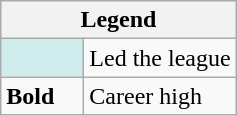<table class="wikitable mw-collapsible mw-collapsed">
<tr>
<th colspan="2">Legend</th>
</tr>
<tr>
<td style="background:#cfecec; width:3em;"></td>
<td>Led the league</td>
</tr>
<tr>
<td><strong>Bold</strong></td>
<td>Career high</td>
</tr>
</table>
